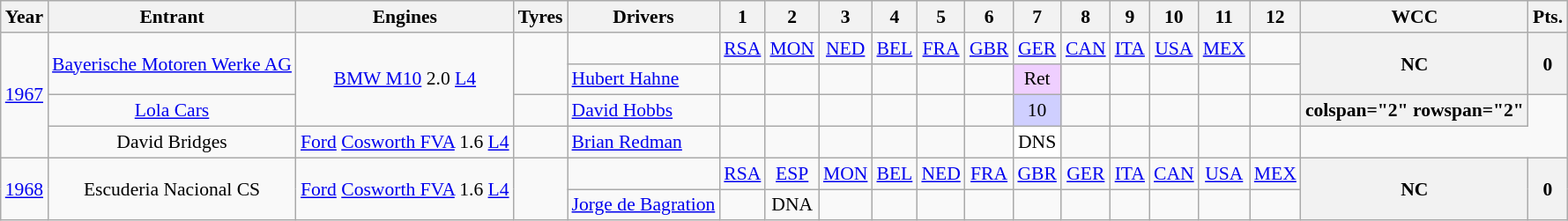<table class="wikitable" style="font-size:90%; text-align:center">
<tr>
<th>Year</th>
<th>Entrant</th>
<th>Engines</th>
<th>Tyres</th>
<th>Drivers</th>
<th>1</th>
<th>2</th>
<th>3</th>
<th>4</th>
<th>5</th>
<th>6</th>
<th>7</th>
<th>8</th>
<th>9</th>
<th>10</th>
<th>11</th>
<th>12</th>
<th>WCC</th>
<th>Pts.</th>
</tr>
<tr>
<td rowspan="4"><a href='#'>1967</a></td>
<td rowspan="2"><a href='#'>Bayerische Motoren Werke AG</a></td>
<td rowspan="3"><a href='#'>BMW M10</a> 2.0 <a href='#'>L4</a></td>
<td rowspan="2"></td>
<td></td>
<td><a href='#'>RSA</a></td>
<td><a href='#'>MON</a></td>
<td><a href='#'>NED</a></td>
<td><a href='#'>BEL</a></td>
<td><a href='#'>FRA</a></td>
<td><a href='#'>GBR</a></td>
<td><a href='#'>GER</a></td>
<td><a href='#'>CAN</a></td>
<td><a href='#'>ITA</a></td>
<td><a href='#'>USA</a></td>
<td><a href='#'>MEX</a></td>
<td></td>
<th rowspan="2">NC</th>
<th rowspan="2">0</th>
</tr>
<tr>
<td style="text-align:left"> <a href='#'>Hubert Hahne</a></td>
<td></td>
<td></td>
<td></td>
<td></td>
<td></td>
<td></td>
<td style="background:#efcfff;">Ret</td>
<td></td>
<td></td>
<td></td>
<td></td>
<td></td>
</tr>
<tr>
<td><a href='#'>Lola Cars</a></td>
<td></td>
<td style="text-align:left"> <a href='#'>David Hobbs</a></td>
<td></td>
<td></td>
<td></td>
<td></td>
<td></td>
<td></td>
<td style="background:#cfcfff;">10</td>
<td></td>
<td></td>
<td></td>
<td></td>
<td></td>
<th>colspan="2" rowspan="2" </th>
</tr>
<tr>
<td>David Bridges</td>
<td><a href='#'>Ford</a> <a href='#'>Cosworth FVA</a> 1.6 <a href='#'>L4</a></td>
<td></td>
<td style="text-align:left"> <a href='#'>Brian Redman</a></td>
<td></td>
<td></td>
<td></td>
<td></td>
<td></td>
<td></td>
<td style="background:#ffffff;">DNS</td>
<td></td>
<td></td>
<td></td>
<td></td>
<td></td>
</tr>
<tr>
<td rowspan="2"><a href='#'>1968</a></td>
<td rowspan="2">Escuderia Nacional CS</td>
<td rowspan="2"><a href='#'>Ford</a> <a href='#'>Cosworth FVA</a> 1.6 <a href='#'>L4</a></td>
<td rowspan="2"></td>
<td></td>
<td><a href='#'>RSA</a></td>
<td><a href='#'>ESP</a></td>
<td><a href='#'>MON</a></td>
<td><a href='#'>BEL</a></td>
<td><a href='#'>NED</a></td>
<td><a href='#'>FRA</a></td>
<td><a href='#'>GBR</a></td>
<td><a href='#'>GER</a></td>
<td><a href='#'>ITA</a></td>
<td><a href='#'>CAN</a></td>
<td><a href='#'>USA</a></td>
<td><a href='#'>MEX</a></td>
<th rowspan="2">NC</th>
<th rowspan="2">0</th>
</tr>
<tr>
<td style="text-align:left"> <a href='#'>Jorge de Bagration</a></td>
<td></td>
<td>DNA</td>
<td></td>
<td></td>
<td></td>
<td></td>
<td></td>
<td></td>
<td></td>
<td></td>
<td></td>
<td></td>
</tr>
</table>
